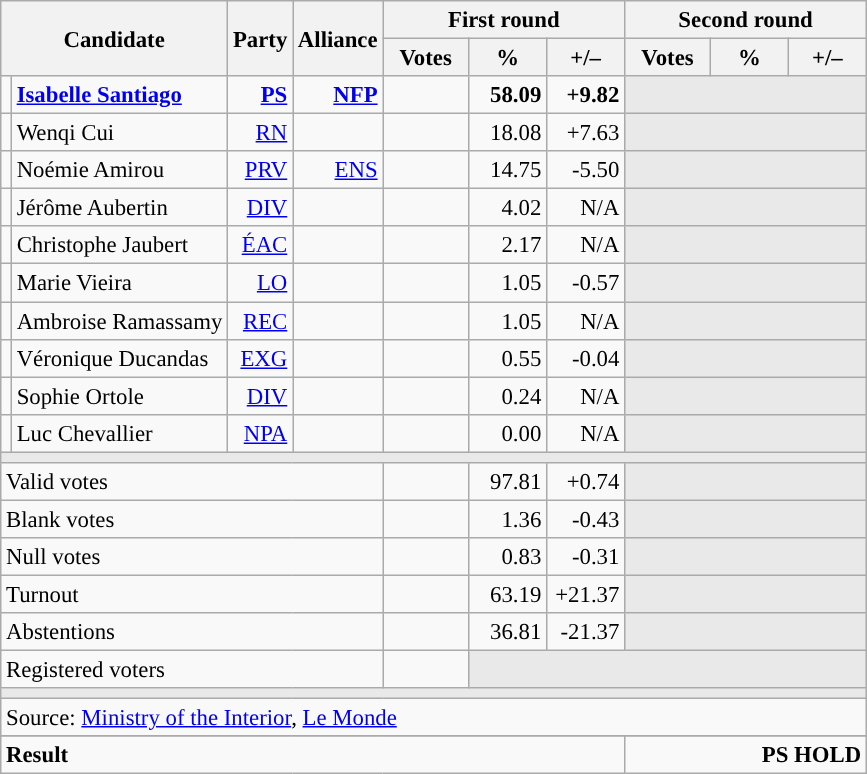<table class="wikitable" style="text-align:right;font-size:95%;">
<tr>
<th rowspan="2" colspan="2">Candidate</th>
<th rowspan="2">Party</th>
<th rowspan="2">Alliance</th>
<th colspan="3">First round</th>
<th colspan="3">Second round</th>
</tr>
<tr>
<th style="width:50px;">Votes</th>
<th style="width:45px;">%</th>
<th style="width:45px;">+/–</th>
<th style="width:50px;">Votes</th>
<th style="width:45px;">%</th>
<th style="width:45px;">+/–</th>
</tr>
<tr>
<td style="color:inherit;background:"></td>
<td style="text-align:left;"><strong><a href='#'>Isabelle Santiago</a></strong></td>
<td><a href='#'><strong>PS</strong></a></td>
<td><a href='#'><strong>NFP</strong></a></td>
<td><strong></strong></td>
<td><strong>58.09</strong></td>
<td><strong>+9.82</strong></td>
<td colspan="3" style="background:#E9E9E9;"></td>
</tr>
<tr>
<td style="color:inherit;background:"></td>
<td style="text-align:left;">Wenqi Cui</td>
<td><a href='#'>RN</a></td>
<td></td>
<td></td>
<td>18.08</td>
<td>+7.63</td>
<td colspan="3" style="background:#E9E9E9;"></td>
</tr>
<tr>
<td style="color:inherit;background:"></td>
<td style="text-align:left;">Noémie Amirou</td>
<td><a href='#'>PRV</a></td>
<td><a href='#'>ENS</a></td>
<td></td>
<td>14.75</td>
<td>-5.50</td>
<td colspan="3" style="background:#E9E9E9;"></td>
</tr>
<tr>
<td style="color:inherit;background:"></td>
<td style="text-align:left;">Jérôme Aubertin</td>
<td><a href='#'>DIV</a></td>
<td></td>
<td></td>
<td>4.02</td>
<td>N/A</td>
<td colspan="3" style="background:#E9E9E9;"></td>
</tr>
<tr>
<td style="color:inherit;background:"></td>
<td style="text-align:left;">Christophe Jaubert</td>
<td><a href='#'>ÉAC</a></td>
<td></td>
<td></td>
<td>2.17</td>
<td>N/A</td>
<td colspan="3" style="background:#E9E9E9;"></td>
</tr>
<tr>
<td style="color:inherit;background:"></td>
<td style="text-align:left;">Marie Vieira</td>
<td><a href='#'>LO</a></td>
<td></td>
<td></td>
<td>1.05</td>
<td>-0.57</td>
<td colspan="3" style="background:#E9E9E9;"></td>
</tr>
<tr>
<td style="color:inherit;background:"></td>
<td style="text-align:left;">Ambroise Ramassamy</td>
<td><a href='#'>REC</a></td>
<td></td>
<td></td>
<td>1.05</td>
<td>N/A</td>
<td colspan="3" style="background:#E9E9E9;"></td>
</tr>
<tr>
<td style="color:inherit;background:"></td>
<td style="text-align:left;">Véronique Ducandas</td>
<td><a href='#'>EXG</a></td>
<td></td>
<td></td>
<td>0.55</td>
<td>-0.04</td>
<td colspan="3" style="background:#E9E9E9;"></td>
</tr>
<tr>
<td style="color:inherit;background:"></td>
<td style="text-align:left;">Sophie Ortole</td>
<td><a href='#'>DIV</a></td>
<td></td>
<td></td>
<td>0.24</td>
<td>N/A</td>
<td colspan="3" style="background:#E9E9E9;"></td>
</tr>
<tr>
<td style="color:inherit;background:"></td>
<td style="text-align:left;">Luc Chevallier</td>
<td><a href='#'>NPA</a></td>
<td></td>
<td></td>
<td>0.00</td>
<td>N/A</td>
<td colspan="3" style="background:#E9E9E9;"></td>
</tr>
<tr>
<td colspan="10" style="background:#E9E9E9;"></td>
</tr>
<tr>
<td colspan="4" style="text-align:left;">Valid votes</td>
<td></td>
<td>97.81</td>
<td>+0.74</td>
<td colspan="3" style="background:#E9E9E9;"></td>
</tr>
<tr>
<td colspan="4" style="text-align:left;">Blank votes</td>
<td></td>
<td>1.36</td>
<td>-0.43</td>
<td colspan="3" style="background:#E9E9E9;"></td>
</tr>
<tr>
<td colspan="4" style="text-align:left;">Null votes</td>
<td></td>
<td>0.83</td>
<td>-0.31</td>
<td colspan="3" style="background:#E9E9E9;"></td>
</tr>
<tr>
<td colspan="4" style="text-align:left;">Turnout</td>
<td></td>
<td>63.19</td>
<td>+21.37</td>
<td colspan="3" style="background:#E9E9E9;"></td>
</tr>
<tr>
<td colspan="4" style="text-align:left;">Abstentions</td>
<td></td>
<td>36.81</td>
<td>-21.37</td>
<td colspan="3" style="background:#E9E9E9;"></td>
</tr>
<tr>
<td colspan="4" style="text-align:left;">Registered voters</td>
<td></td>
<td colspan="5" style="background:#E9E9E9;"></td>
</tr>
<tr>
<td colspan="10" style="background:#E9E9E9;"></td>
</tr>
<tr>
<td colspan="10" style="text-align:left;">Source: <a href='#'>Ministry of the Interior</a>, <a href='#'>Le Monde</a></td>
</tr>
<tr>
</tr>
<tr style="font-weight:bold">
<td colspan="7" style="text-align:left;">Result</td>
<td colspan="7" style="background-color:">PS HOLD</td>
</tr>
</table>
